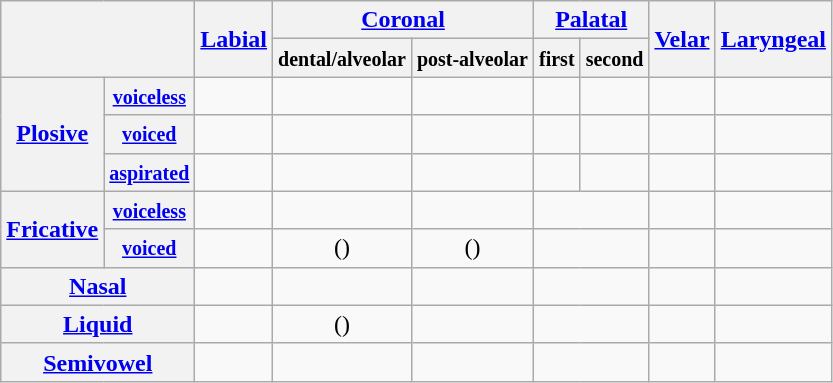<table class="wikitable" style="text-align: center;">
<tr>
<th rowspan="2" colspan="2"></th>
<th rowspan="2"><a href='#'>Labial</a></th>
<th colspan="2"><a href='#'>Coronal</a></th>
<th colspan="2"><a href='#'>Palatal</a></th>
<th rowspan="2"><a href='#'>Velar</a></th>
<th rowspan="2"><a href='#'>Laryngeal</a></th>
</tr>
<tr>
<th><small>dental/alveolar</small></th>
<th><small>post-alveolar</small></th>
<th><small>first</small></th>
<th><small>second</small></th>
</tr>
<tr>
<th rowspan="3"><a href='#'>Plosive</a></th>
<th><small><a href='#'>voiceless</a></small></th>
<td></td>
<td></td>
<td></td>
<td></td>
<td></td>
<td></td>
<td></td>
</tr>
<tr>
<th><small><a href='#'>voiced</a></small></th>
<td></td>
<td></td>
<td></td>
<td></td>
<td></td>
<td></td>
<td></td>
</tr>
<tr>
<th><small><a href='#'>aspirated</a></small></th>
<td></td>
<td></td>
<td></td>
<td></td>
<td></td>
<td></td>
<td></td>
</tr>
<tr>
<th rowspan="2"><a href='#'>Fricative</a></th>
<th><small><a href='#'>voiceless</a></small></th>
<td></td>
<td></td>
<td></td>
<td colspan="2"></td>
<td></td>
<td></td>
</tr>
<tr>
<th><small><a href='#'>voiced</a></small></th>
<td></td>
<td>()</td>
<td>()</td>
<td colspan="2"></td>
<td></td>
<td></td>
</tr>
<tr>
<th colspan="2"><a href='#'>Nasal</a></th>
<td></td>
<td></td>
<td></td>
<td colspan="2"></td>
<td></td>
<td></td>
</tr>
<tr>
<th colspan="2"><a href='#'>Liquid</a></th>
<td></td>
<td>()</td>
<td> </td>
<td colspan="2"></td>
<td></td>
<td></td>
</tr>
<tr>
<th colspan="2"><a href='#'>Semivowel</a></th>
<td></td>
<td></td>
<td></td>
<td colspan="2"></td>
<td></td>
<td></td>
</tr>
</table>
